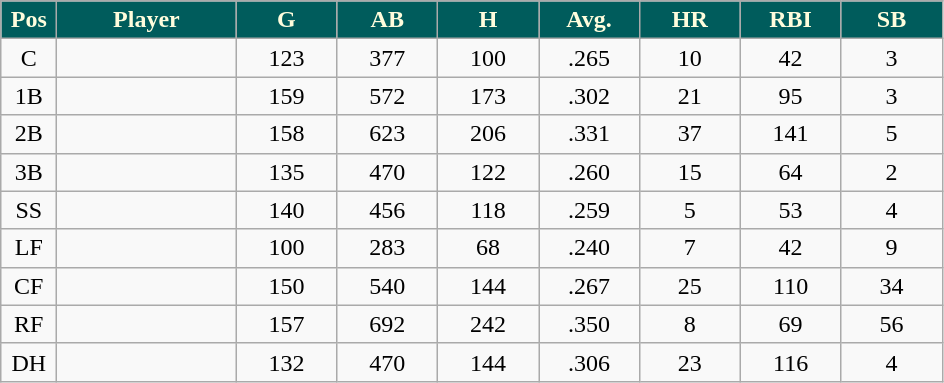<table class="wikitable sortable">
<tr>
<th style="background:#005c5c; color:#fffddd; width:5%;">Pos</th>
<th style="background:#005c5c; color:#fffddd; width:16%;">Player</th>
<th style="background:#005c5c; color:#fffddd; width:9%;">G</th>
<th style="background:#005c5c; color:#fffddd; width:9%;">AB</th>
<th style="background:#005c5c; color:#fffddd; width:9%;">H</th>
<th style="background:#005c5c; color:#fffddd; width:9%;">Avg.</th>
<th style="background:#005c5c; color:#fffddd; width:9%;">HR</th>
<th style="background:#005c5c; color:#fffddd; width:9%;">RBI</th>
<th style="background:#005c5c; color:#fffddd; width:9%;">SB</th>
</tr>
<tr style="text-align:center;">
<td>C</td>
<td></td>
<td>123</td>
<td>377</td>
<td>100</td>
<td>.265</td>
<td>10</td>
<td>42</td>
<td>3</td>
</tr>
<tr style="text-align:center;">
<td>1B</td>
<td></td>
<td>159</td>
<td>572</td>
<td>173</td>
<td>.302</td>
<td>21</td>
<td>95</td>
<td>3</td>
</tr>
<tr style="text-align:center;">
<td>2B</td>
<td></td>
<td>158</td>
<td>623</td>
<td>206</td>
<td>.331</td>
<td>37</td>
<td>141</td>
<td>5</td>
</tr>
<tr style="text-align:center;">
<td>3B</td>
<td></td>
<td>135</td>
<td>470</td>
<td>122</td>
<td>.260</td>
<td>15</td>
<td>64</td>
<td>2</td>
</tr>
<tr style="text-align:center;">
<td>SS</td>
<td></td>
<td>140</td>
<td>456</td>
<td>118</td>
<td>.259</td>
<td>5</td>
<td>53</td>
<td>4</td>
</tr>
<tr style="text-align:center;">
<td>LF</td>
<td></td>
<td>100</td>
<td>283</td>
<td>68</td>
<td>.240</td>
<td>7</td>
<td>42</td>
<td>9</td>
</tr>
<tr style="text-align:center;">
<td>CF</td>
<td></td>
<td>150</td>
<td>540</td>
<td>144</td>
<td>.267</td>
<td>25</td>
<td>110</td>
<td>34</td>
</tr>
<tr style="text-align:center;">
<td>RF</td>
<td></td>
<td>157</td>
<td>692</td>
<td>242</td>
<td>.350</td>
<td>8</td>
<td>69</td>
<td>56</td>
</tr>
<tr style="text-align:center;">
<td>DH</td>
<td></td>
<td>132</td>
<td>470</td>
<td>144</td>
<td>.306</td>
<td>23</td>
<td>116</td>
<td>4</td>
</tr>
</table>
